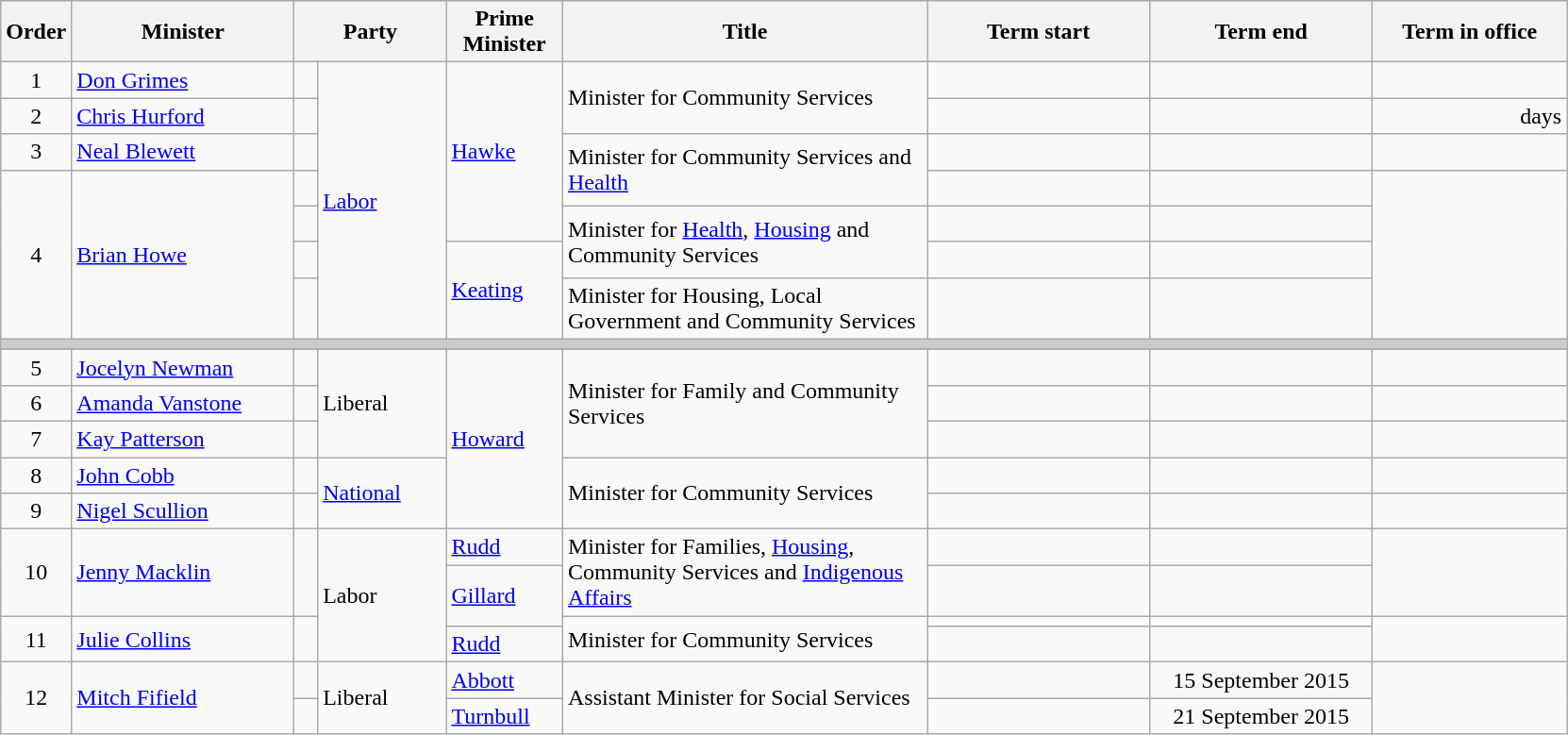<table class="wikitable">
<tr>
<th width=5>Order</th>
<th width=150>Minister</th>
<th width=100 colspan="2">Party</th>
<th width=75>Prime Minister</th>
<th width=250>Title</th>
<th width=150>Term start</th>
<th width=150>Term end</th>
<th width=130>Term in office</th>
</tr>
<tr>
<td style="text-align:center">1</td>
<td><a href='#'>Don Grimes</a></td>
<td> </td>
<td rowspan=7><a href='#'>Labor</a></td>
<td rowspan=5><a href='#'>Hawke</a></td>
<td rowspan=2>Minister for Community Services</td>
<td style="text-align:center"></td>
<td style="text-align:center"></td>
<td style="text-align:right"></td>
</tr>
<tr>
<td style="text-align:center">2</td>
<td><a href='#'>Chris Hurford</a></td>
<td> </td>
<td style="text-align:center"></td>
<td style="text-align:center"></td>
<td style="text-align:right"> days</td>
</tr>
<tr>
<td style="text-align:center">3</td>
<td><a href='#'>Neal Blewett</a></td>
<td> </td>
<td rowspan=2>Minister for Community Services and <a href='#'>Health</a></td>
<td style="text-align:center"></td>
<td style="text-align:center"></td>
<td style="text-align:right"></td>
</tr>
<tr>
<td rowspan=4 style="text-align:center">4</td>
<td rowspan=4><a href='#'>Brian Howe</a></td>
<td> </td>
<td style="text-align:center"></td>
<td style="text-align:center"></td>
<td rowspan=4 style="text-align:right"></td>
</tr>
<tr>
<td> </td>
<td rowspan=2>Minister for <a href='#'>Health</a>, <a href='#'>Housing</a> and Community Services</td>
<td style="text-align:center"></td>
<td style="text-align:center"></td>
</tr>
<tr>
<td> </td>
<td rowspan=2><a href='#'>Keating</a></td>
<td style="text-align:center"></td>
<td style="text-align:center"></td>
</tr>
<tr>
<td> </td>
<td>Minister for Housing, Local Government and Community Services</td>
<td style="text-align:center"></td>
<td style="text-align:center"></td>
</tr>
<tr>
<th colspan=9 style="background: #cccccc;"></th>
</tr>
<tr>
</tr>
<tr>
<td style="text-align:center">5</td>
<td><a href='#'>Jocelyn Newman</a></td>
<td> </td>
<td rowspan=3>Liberal</td>
<td rowspan=5><a href='#'>Howard</a></td>
<td rowspan=3>Minister for Family and Community Services</td>
<td style="text-align:center"></td>
<td style="text-align:center"></td>
<td style="text-align:right"></td>
</tr>
<tr>
<td style="text-align:center">6</td>
<td><a href='#'>Amanda Vanstone</a></td>
<td> </td>
<td style="text-align:center"></td>
<td style="text-align:center"></td>
<td style="text-align:right"></td>
</tr>
<tr>
<td style="text-align:center">7</td>
<td><a href='#'>Kay Patterson</a></td>
<td> </td>
<td style="text-align:center"></td>
<td style="text-align:center"></td>
<td style="text-align:right"></td>
</tr>
<tr>
<td style="text-align:center">8</td>
<td><a href='#'>John Cobb</a></td>
<td></td>
<td rowspan=2><a href='#'>National</a></td>
<td rowspan=2>Minister for Community Services</td>
<td style="text-align:center"></td>
<td style="text-align:center"></td>
<td style="text-align:right"></td>
</tr>
<tr>
<td style="text-align:center">9</td>
<td><a href='#'>Nigel Scullion</a></td>
<td></td>
<td style="text-align:center"></td>
<td style="text-align:center"></td>
<td style="text-align:right"></td>
</tr>
<tr>
<td rowspan=2 style="text-align:center">10</td>
<td rowspan=2><a href='#'>Jenny Macklin</a></td>
<td rowspan=2 > </td>
<td rowspan=4>Labor</td>
<td><a href='#'>Rudd</a></td>
<td rowspan=2>Minister for Families, <a href='#'>Housing</a>, Community Services and <a href='#'>Indigenous Affairs</a></td>
<td style="text-align:center"></td>
<td style="text-align:center"></td>
<td rowspan=2 style="text-align:right"><strong></strong></td>
</tr>
<tr>
<td rowspan=2><a href='#'>Gillard</a></td>
<td style="text-align:center"></td>
<td style="text-align:center"></td>
</tr>
<tr>
<td rowspan=2 style="text-align:center">11</td>
<td rowspan=2><a href='#'>Julie Collins</a></td>
<td rowspan=2 ></td>
<td rowspan=2>Minister for Community Services</td>
<td style="text-align:center"></td>
<td style="text-align:center"></td>
<td rowspan=2 style="text-align:right"></td>
</tr>
<tr>
<td><a href='#'>Rudd</a></td>
<td style="text-align:center"></td>
<td style="text-align:center"></td>
</tr>
<tr>
<td rowspan=2 style="text-align:center">12</td>
<td rowspan=2><a href='#'>Mitch Fifield</a></td>
<td> </td>
<td rowspan=2>Liberal</td>
<td><a href='#'>Abbott</a></td>
<td rowspan=2>Assistant Minister for Social Services</td>
<td style="text-align:center"></td>
<td style="text-align:center">15 September 2015</td>
<td rowspan=2 style="text-align:right"></td>
</tr>
<tr>
<td> </td>
<td><a href='#'>Turnbull</a></td>
<td style="text-align:center"></td>
<td style="text-align:center">21 September 2015</td>
</tr>
</table>
